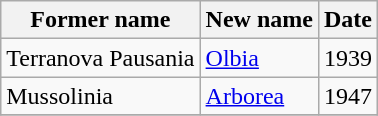<table class="wikitable sortable">
<tr>
<th>Former name</th>
<th>New name</th>
<th>Date</th>
</tr>
<tr>
<td>Terranova Pausania</td>
<td><a href='#'>Olbia</a></td>
<td>1939</td>
</tr>
<tr>
<td>Mussolinia</td>
<td><a href='#'>Arborea</a></td>
<td>1947</td>
</tr>
<tr>
</tr>
</table>
